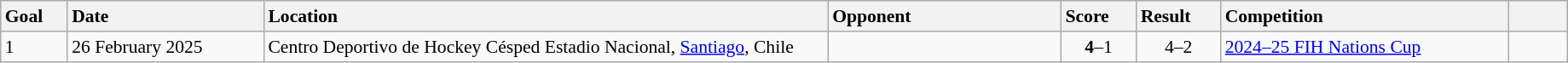<table class="wikitable sortable" style="font-size:90%" width=97%>
<tr>
<th style="width: 25px; text-align: left">Goal</th>
<th style="width: 100px; text-align: left">Date</th>
<th style="width: 300px; text-align: left">Location</th>
<th style="width: 120px; text-align: left">Opponent</th>
<th style="width: 30px; text-align: left">Score</th>
<th style="width: 30px; text-align: left">Result</th>
<th style="width: 150px; text-align: left">Competition</th>
<th style="width: 25px; text-align: left"></th>
</tr>
<tr>
<td>1</td>
<td>26 February 2025</td>
<td>Centro Deportivo de Hockey Césped Estadio Nacional, <a href='#'>Santiago</a>, Chile</td>
<td></td>
<td align="center"><strong>4</strong>–1</td>
<td align="center">4–2</td>
<td><a href='#'>2024–25 FIH Nations Cup</a></td>
<td></td>
</tr>
</table>
